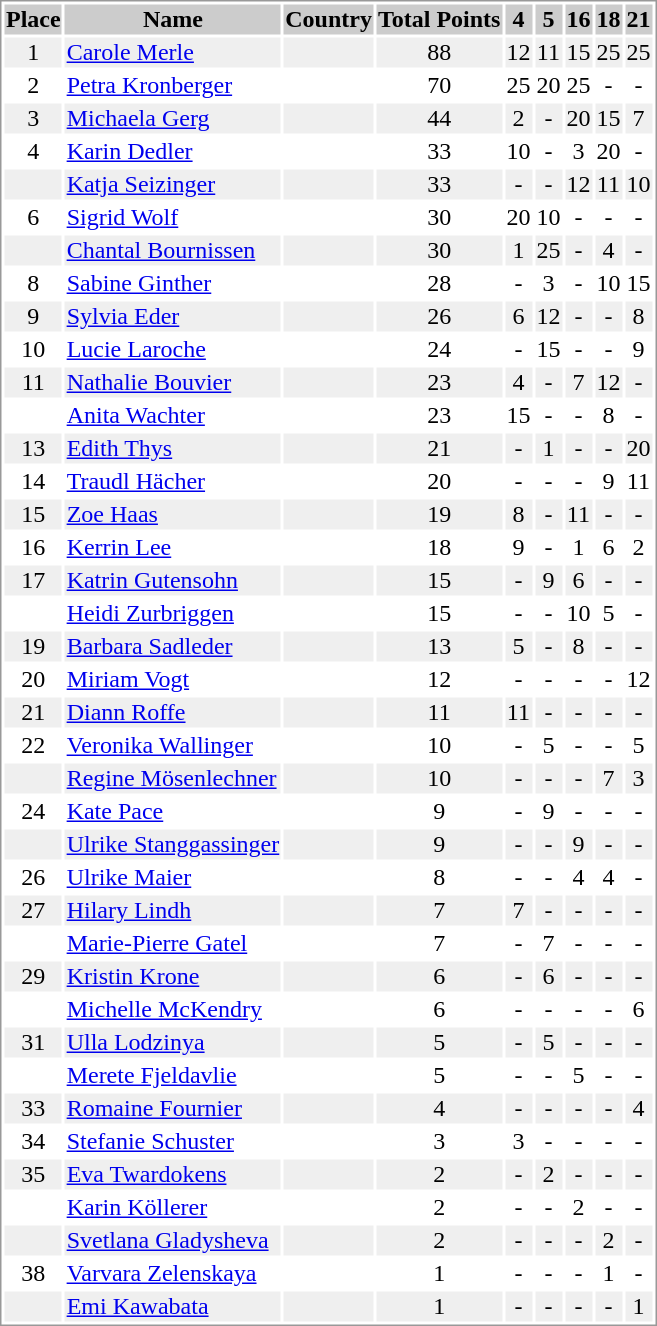<table border="0" style="border: 1px solid #999; background-color:#FFFFFF; text-align:center">
<tr align="center" bgcolor="#CCCCCC">
<th>Place</th>
<th>Name</th>
<th>Country</th>
<th>Total Points</th>
<th>4</th>
<th>5</th>
<th>16</th>
<th>18</th>
<th>21</th>
</tr>
<tr bgcolor="#EFEFEF">
<td>1</td>
<td align="left"><a href='#'>Carole Merle</a></td>
<td align="left"></td>
<td>88</td>
<td>12</td>
<td>11</td>
<td>15</td>
<td>25</td>
<td>25</td>
</tr>
<tr>
<td>2</td>
<td align="left"><a href='#'>Petra Kronberger</a></td>
<td align="left"></td>
<td>70</td>
<td>25</td>
<td>20</td>
<td>25</td>
<td>-</td>
<td>-</td>
</tr>
<tr bgcolor="#EFEFEF">
<td>3</td>
<td align="left"><a href='#'>Michaela Gerg</a></td>
<td align="left"></td>
<td>44</td>
<td>2</td>
<td>-</td>
<td>20</td>
<td>15</td>
<td>7</td>
</tr>
<tr>
<td>4</td>
<td align="left"><a href='#'>Karin Dedler</a></td>
<td align="left"></td>
<td>33</td>
<td>10</td>
<td>-</td>
<td>3</td>
<td>20</td>
<td>-</td>
</tr>
<tr bgcolor="#EFEFEF">
<td></td>
<td align="left"><a href='#'>Katja Seizinger</a></td>
<td align="left"></td>
<td>33</td>
<td>-</td>
<td>-</td>
<td>12</td>
<td>11</td>
<td>10</td>
</tr>
<tr>
<td>6</td>
<td align="left"><a href='#'>Sigrid Wolf</a></td>
<td align="left"></td>
<td>30</td>
<td>20</td>
<td>10</td>
<td>-</td>
<td>-</td>
<td>-</td>
</tr>
<tr bgcolor="#EFEFEF">
<td></td>
<td align="left"><a href='#'>Chantal Bournissen</a></td>
<td align="left"></td>
<td>30</td>
<td>1</td>
<td>25</td>
<td>-</td>
<td>4</td>
<td>-</td>
</tr>
<tr>
<td>8</td>
<td align="left"><a href='#'>Sabine Ginther</a></td>
<td align="left"></td>
<td>28</td>
<td>-</td>
<td>3</td>
<td>-</td>
<td>10</td>
<td>15</td>
</tr>
<tr bgcolor="#EFEFEF">
<td>9</td>
<td align="left"><a href='#'>Sylvia Eder</a></td>
<td align="left"></td>
<td>26</td>
<td>6</td>
<td>12</td>
<td>-</td>
<td>-</td>
<td>8</td>
</tr>
<tr>
<td>10</td>
<td align="left"><a href='#'>Lucie Laroche</a></td>
<td align="left"></td>
<td>24</td>
<td>-</td>
<td>15</td>
<td>-</td>
<td>-</td>
<td>9</td>
</tr>
<tr bgcolor="#EFEFEF">
<td>11</td>
<td align="left"><a href='#'>Nathalie Bouvier</a></td>
<td align="left"></td>
<td>23</td>
<td>4</td>
<td>-</td>
<td>7</td>
<td>12</td>
<td>-</td>
</tr>
<tr>
<td></td>
<td align="left"><a href='#'>Anita Wachter</a></td>
<td align="left"></td>
<td>23</td>
<td>15</td>
<td>-</td>
<td>-</td>
<td>8</td>
<td>-</td>
</tr>
<tr bgcolor="#EFEFEF">
<td>13</td>
<td align="left"><a href='#'>Edith Thys</a></td>
<td align="left"></td>
<td>21</td>
<td>-</td>
<td>1</td>
<td>-</td>
<td>-</td>
<td>20</td>
</tr>
<tr>
<td>14</td>
<td align="left"><a href='#'>Traudl Hächer</a></td>
<td align="left"></td>
<td>20</td>
<td>-</td>
<td>-</td>
<td>-</td>
<td>9</td>
<td>11</td>
</tr>
<tr bgcolor="#EFEFEF">
<td>15</td>
<td align="left"><a href='#'>Zoe Haas</a></td>
<td align="left"></td>
<td>19</td>
<td>8</td>
<td>-</td>
<td>11</td>
<td>-</td>
<td>-</td>
</tr>
<tr>
<td>16</td>
<td align="left"><a href='#'>Kerrin Lee</a></td>
<td align="left"></td>
<td>18</td>
<td>9</td>
<td>-</td>
<td>1</td>
<td>6</td>
<td>2</td>
</tr>
<tr bgcolor="#EFEFEF">
<td>17</td>
<td align="left"><a href='#'>Katrin Gutensohn</a></td>
<td align="left"></td>
<td>15</td>
<td>-</td>
<td>9</td>
<td>6</td>
<td>-</td>
<td>-</td>
</tr>
<tr>
<td></td>
<td align="left"><a href='#'>Heidi Zurbriggen</a></td>
<td align="left"></td>
<td>15</td>
<td>-</td>
<td>-</td>
<td>10</td>
<td>5</td>
<td>-</td>
</tr>
<tr bgcolor="#EFEFEF">
<td>19</td>
<td align="left"><a href='#'>Barbara Sadleder</a></td>
<td align="left"></td>
<td>13</td>
<td>5</td>
<td>-</td>
<td>8</td>
<td>-</td>
<td>-</td>
</tr>
<tr>
<td>20</td>
<td align="left"><a href='#'>Miriam Vogt</a></td>
<td align="left"></td>
<td>12</td>
<td>-</td>
<td>-</td>
<td>-</td>
<td>-</td>
<td>12</td>
</tr>
<tr bgcolor="#EFEFEF">
<td>21</td>
<td align="left"><a href='#'>Diann Roffe</a></td>
<td align="left"></td>
<td>11</td>
<td>11</td>
<td>-</td>
<td>-</td>
<td>-</td>
<td>-</td>
</tr>
<tr>
<td>22</td>
<td align="left"><a href='#'>Veronika Wallinger</a></td>
<td align="left"></td>
<td>10</td>
<td>-</td>
<td>5</td>
<td>-</td>
<td>-</td>
<td>5</td>
</tr>
<tr bgcolor="#EFEFEF">
<td></td>
<td align="left"><a href='#'>Regine Mösenlechner</a></td>
<td align="left"></td>
<td>10</td>
<td>-</td>
<td>-</td>
<td>-</td>
<td>7</td>
<td>3</td>
</tr>
<tr>
<td>24</td>
<td align="left"><a href='#'>Kate Pace</a></td>
<td align="left"></td>
<td>9</td>
<td>-</td>
<td>9</td>
<td>-</td>
<td>-</td>
<td>-</td>
</tr>
<tr bgcolor="#EFEFEF">
<td></td>
<td align="left"><a href='#'>Ulrike Stanggassinger</a></td>
<td align="left"></td>
<td>9</td>
<td>-</td>
<td>-</td>
<td>9</td>
<td>-</td>
<td>-</td>
</tr>
<tr>
<td>26</td>
<td align="left"><a href='#'>Ulrike Maier</a></td>
<td align="left"></td>
<td>8</td>
<td>-</td>
<td>-</td>
<td>4</td>
<td>4</td>
<td>-</td>
</tr>
<tr bgcolor="#EFEFEF">
<td>27</td>
<td align="left"><a href='#'>Hilary Lindh</a></td>
<td align="left"></td>
<td>7</td>
<td>7</td>
<td>-</td>
<td>-</td>
<td>-</td>
<td>-</td>
</tr>
<tr>
<td></td>
<td align="left"><a href='#'>Marie-Pierre Gatel</a></td>
<td align="left"></td>
<td>7</td>
<td>-</td>
<td>7</td>
<td>-</td>
<td>-</td>
<td>-</td>
</tr>
<tr bgcolor="#EFEFEF">
<td>29</td>
<td align="left"><a href='#'>Kristin Krone</a></td>
<td align="left"></td>
<td>6</td>
<td>-</td>
<td>6</td>
<td>-</td>
<td>-</td>
<td>-</td>
</tr>
<tr>
<td></td>
<td align="left"><a href='#'>Michelle McKendry</a></td>
<td align="left"></td>
<td>6</td>
<td>-</td>
<td>-</td>
<td>-</td>
<td>-</td>
<td>6</td>
</tr>
<tr bgcolor="#EFEFEF">
<td>31</td>
<td align="left"><a href='#'>Ulla Lodzinya</a></td>
<td align="left"></td>
<td>5</td>
<td>-</td>
<td>5</td>
<td>-</td>
<td>-</td>
<td>-</td>
</tr>
<tr>
<td></td>
<td align="left"><a href='#'>Merete Fjeldavlie</a></td>
<td align="left"></td>
<td>5</td>
<td>-</td>
<td>-</td>
<td>5</td>
<td>-</td>
<td>-</td>
</tr>
<tr bgcolor="#EFEFEF">
<td>33</td>
<td align="left"><a href='#'>Romaine Fournier</a></td>
<td align="left"></td>
<td>4</td>
<td>-</td>
<td>-</td>
<td>-</td>
<td>-</td>
<td>4</td>
</tr>
<tr>
<td>34</td>
<td align="left"><a href='#'>Stefanie Schuster</a></td>
<td align="left"></td>
<td>3</td>
<td>3</td>
<td>-</td>
<td>-</td>
<td>-</td>
<td>-</td>
</tr>
<tr bgcolor="#EFEFEF">
<td>35</td>
<td align="left"><a href='#'>Eva Twardokens</a></td>
<td align="left"></td>
<td>2</td>
<td>-</td>
<td>2</td>
<td>-</td>
<td>-</td>
<td>-</td>
</tr>
<tr>
<td></td>
<td align="left"><a href='#'>Karin Köllerer</a></td>
<td align="left"></td>
<td>2</td>
<td>-</td>
<td>-</td>
<td>2</td>
<td>-</td>
<td>-</td>
</tr>
<tr bgcolor="#EFEFEF">
<td></td>
<td align="left"><a href='#'>Svetlana Gladysheva</a></td>
<td align="left"></td>
<td>2</td>
<td>-</td>
<td>-</td>
<td>-</td>
<td>2</td>
<td>-</td>
</tr>
<tr>
<td>38</td>
<td align="left"><a href='#'>Varvara Zelenskaya</a></td>
<td align="left"></td>
<td>1</td>
<td>-</td>
<td>-</td>
<td>-</td>
<td>1</td>
<td>-</td>
</tr>
<tr bgcolor="#EFEFEF">
<td></td>
<td align="left"><a href='#'>Emi Kawabata</a></td>
<td align="left"></td>
<td>1</td>
<td>-</td>
<td>-</td>
<td>-</td>
<td>-</td>
<td>1</td>
</tr>
</table>
